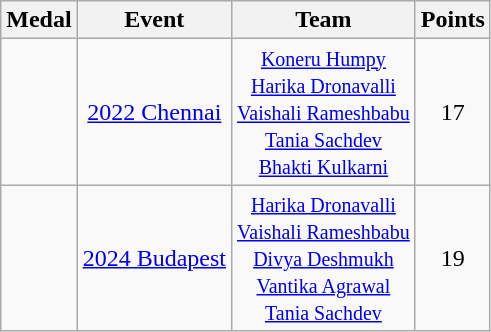<table class="wikitable sortable" style="text-align:center">
<tr>
<th>Medal</th>
<th>Event</th>
<th>Team</th>
<th>Points</th>
</tr>
<tr>
<td></td>
<td><a href='#'>2022 Chennai</a></td>
<td><small><a href='#'>Koneru Humpy</a><br><a href='#'>Harika Dronavalli</a><br><a href='#'>Vaishali Rameshbabu</a><br><a href='#'>Tania Sachdev</a><br><a href='#'>Bhakti Kulkarni</a></small></td>
<td>17</td>
</tr>
<tr>
<td></td>
<td><a href='#'>2024 Budapest</a></td>
<td><small><a href='#'>Harika Dronavalli</a><br><a href='#'>Vaishali Rameshbabu</a><br><a href='#'>Divya Deshmukh</a><br><a href='#'>Vantika Agrawal</a><br><a href='#'>Tania Sachdev</a></small></td>
<td>19</td>
</tr>
</table>
